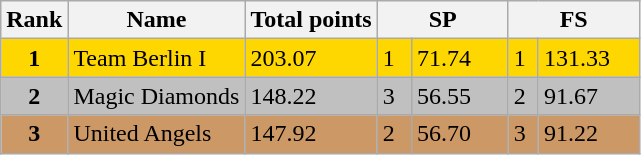<table class="wikitable">
<tr>
<th>Rank</th>
<th>Name</th>
<th>Total points</th>
<th colspan="2" width="80px">SP</th>
<th colspan="2" width="80px">FS</th>
</tr>
<tr bgcolor="gold">
<td align="center"><strong>1</strong></td>
<td>Team Berlin I</td>
<td>203.07</td>
<td>1</td>
<td>71.74</td>
<td>1</td>
<td>131.33</td>
</tr>
<tr bgcolor="silver">
<td align="center"><strong>2</strong></td>
<td>Magic Diamonds</td>
<td>148.22</td>
<td>3</td>
<td>56.55</td>
<td>2</td>
<td>91.67</td>
</tr>
<tr bgcolor="cc9966">
<td align="center"><strong>3</strong></td>
<td>United Angels</td>
<td>147.92</td>
<td>2</td>
<td>56.70</td>
<td>3</td>
<td>91.22</td>
</tr>
</table>
